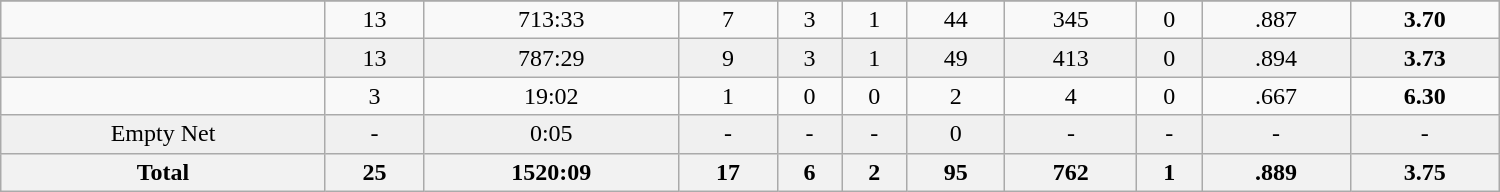<table class="wikitable sortable" width ="1000">
<tr align="center">
</tr>
<tr align="center" bgcolor="">
<td></td>
<td>13</td>
<td>713:33</td>
<td>7</td>
<td>3</td>
<td>1</td>
<td>44</td>
<td>345</td>
<td>0</td>
<td>.887</td>
<td><strong>3.70</strong></td>
</tr>
<tr align="center" bgcolor="f0f0f0">
<td></td>
<td>13</td>
<td>787:29</td>
<td>9</td>
<td>3</td>
<td>1</td>
<td>49</td>
<td>413</td>
<td>0</td>
<td>.894</td>
<td><strong>3.73</strong></td>
</tr>
<tr align="center" bgcolor="">
<td></td>
<td>3</td>
<td>19:02</td>
<td>1</td>
<td>0</td>
<td>0</td>
<td>2</td>
<td>4</td>
<td>0</td>
<td>.667</td>
<td><strong>6.30</strong></td>
</tr>
<tr align="center" bgcolor="f0f0f0">
<td>Empty Net</td>
<td>-</td>
<td>0:05</td>
<td>-</td>
<td>-</td>
<td>-</td>
<td>0</td>
<td>-</td>
<td>-</td>
<td>-</td>
<td>-</td>
</tr>
<tr>
<th>Total</th>
<th>25</th>
<th>1520:09</th>
<th>17</th>
<th>6</th>
<th>2</th>
<th>95</th>
<th>762</th>
<th>1</th>
<th>.889</th>
<th>3.75</th>
</tr>
</table>
